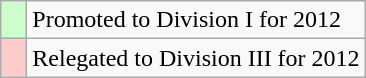<table class="wikitable">
<tr>
<td width=10px bgcolor="#ccffcc"></td>
<td>Promoted to Division I for 2012</td>
</tr>
<tr>
<td width=10px bgcolor="#ffcccc"></td>
<td>Relegated to Division III for 2012</td>
</tr>
</table>
